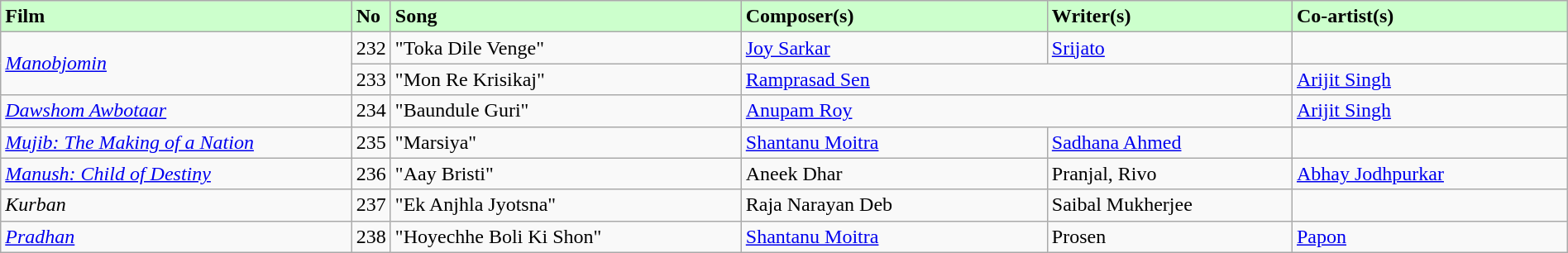<table class="wikitable plainrowheaders" style="width:100%; textcolor:#000">
<tr style="background:#cfc; text-align:"center;">
<td scope="col" style="width:23%;"><strong>Film</strong></td>
<td><strong>No</strong></td>
<td scope="col" style="width:23%;"><strong>Song</strong></td>
<td scope="col" style="width:20%;"><strong>Composer(s)</strong></td>
<td scope="col" style="width:16%;"><strong>Writer(s)</strong></td>
<td scope="col" style="width:18%;"><strong>Co-artist(s)</strong></td>
</tr>
<tr>
<td rowspan="2"><em> <a href='#'>Manobjomin</a></em></td>
<td>232</td>
<td>"Toka Dile Venge"</td>
<td><a href='#'>Joy Sarkar</a></td>
<td><a href='#'>Srijato</a></td>
<td></td>
</tr>
<tr>
<td>233</td>
<td>"Mon Re Krisikaj"</td>
<td colspan="2"><a href='#'>Ramprasad Sen</a></td>
<td><a href='#'>Arijit Singh</a></td>
</tr>
<tr>
<td><em><a href='#'>Dawshom Awbotaar</a></em></td>
<td>234</td>
<td>"Baundule Guri"</td>
<td colspan="2"><a href='#'>Anupam Roy</a></td>
<td><a href='#'>Arijit Singh</a></td>
</tr>
<tr>
<td><em><a href='#'>Mujib: The Making of a Nation</a></em></td>
<td>235</td>
<td>"Marsiya"</td>
<td><a href='#'>Shantanu Moitra</a></td>
<td><a href='#'>Sadhana Ahmed</a></td>
<td></td>
</tr>
<tr>
<td><em><a href='#'>Manush: Child of Destiny</a></em></td>
<td>236</td>
<td>"Aay Bristi"</td>
<td>Aneek Dhar</td>
<td>Pranjal, Rivo</td>
<td><a href='#'>Abhay Jodhpurkar</a></td>
</tr>
<tr>
<td><em>Kurban</em></td>
<td>237</td>
<td>"Ek Anjhla Jyotsna"</td>
<td>Raja Narayan Deb</td>
<td>Saibal Mukherjee</td>
<td></td>
</tr>
<tr>
<td><a href='#'><em>Pradhan</em></a></td>
<td>238</td>
<td>"Hoyechhe Boli Ki Shon"</td>
<td><a href='#'>Shantanu Moitra</a></td>
<td>Prosen</td>
<td><a href='#'>Papon</a></td>
</tr>
</table>
